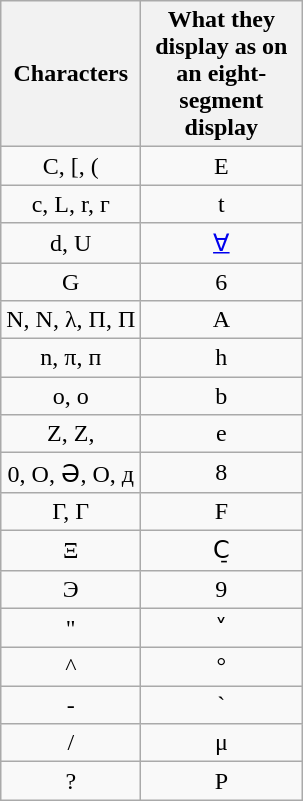<table class="wikitable" style=text-align:center;>
<tr>
<th>Characters</th>
<th style=width:100px;>What they display as on an eight-segment display</th>
</tr>
<tr>
<td>C, [, (</td>
<td>E</td>
</tr>
<tr>
<td>c, L, r, г</td>
<td>t</td>
</tr>
<tr>
<td>d, U</td>
<td><a href='#'>Ɐ</a></td>
</tr>
<tr>
<td>G</td>
<td>6</td>
</tr>
<tr>
<td>N, Ν, λ, Π, П</td>
<td>A</td>
</tr>
<tr>
<td>n, π, п</td>
<td>h</td>
</tr>
<tr>
<td>o, ο</td>
<td>b</td>
</tr>
<tr>
<td>Z, Ζ,</td>
<td>e</td>
</tr>
<tr>
<td>0, O, Ə, Ο, д</td>
<td>8</td>
</tr>
<tr>
<td>Γ, Г</td>
<td>F</td>
</tr>
<tr>
<td>Ξ</td>
<td>C̠</td>
</tr>
<tr>
<td>Э</td>
<td>9</td>
</tr>
<tr>
<td>"</td>
<td>˅</td>
</tr>
<tr>
<td>^</td>
<td>°</td>
</tr>
<tr>
<td>-</td>
<td>`</td>
</tr>
<tr>
<td>/</td>
<td>μ</td>
</tr>
<tr>
<td>?</td>
<td>P</td>
</tr>
</table>
